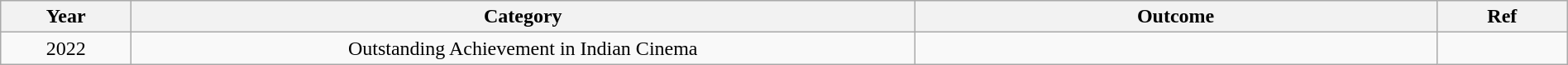<table class="wikitable" style="width:100%;">
<tr>
<th width=5%>Year</th>
<th style="width:30%;">Category</th>
<th style="width:20%;">Outcome</th>
<th style="width:5%;">Ref</th>
</tr>
<tr>
<td style="text-align:center;">2022</td>
<td style="text-align:center;">Outstanding Achievement in Indian Cinema</td>
<td></td>
<td></td>
</tr>
</table>
